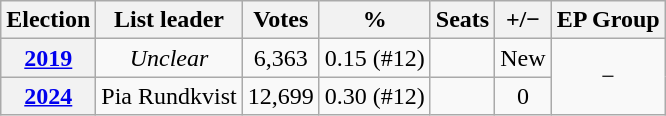<table class="wikitable" style="text-align:center;">
<tr>
<th>Election</th>
<th>List leader</th>
<th>Votes</th>
<th>%</th>
<th>Seats</th>
<th>+/−</th>
<th>EP Group</th>
</tr>
<tr>
<th><a href='#'>2019</a></th>
<td><em>Unclear</em></td>
<td>6,363</td>
<td>0.15 (#12)</td>
<td></td>
<td>New</td>
<td rowspan=2>−</td>
</tr>
<tr>
<th><a href='#'>2024</a></th>
<td>Pia Rundkvist</td>
<td>12,699</td>
<td>0.30 (#12)</td>
<td></td>
<td> 0</td>
</tr>
</table>
